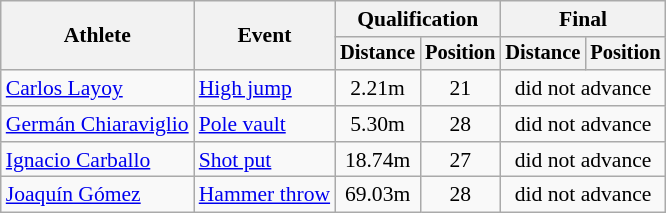<table class=wikitable style=font-size:90%>
<tr>
<th rowspan=2>Athlete</th>
<th rowspan=2>Event</th>
<th colspan=2>Qualification</th>
<th colspan=2>Final</th>
</tr>
<tr style=font-size:95%>
<th>Distance</th>
<th>Position</th>
<th>Distance</th>
<th>Position</th>
</tr>
<tr align=center>
<td align=left><a href='#'>Carlos Layoy</a></td>
<td align=left><a href='#'>High jump</a></td>
<td>2.21m</td>
<td>21</td>
<td colspan=2>did not advance</td>
</tr>
<tr align=center>
<td align=left><a href='#'>Germán Chiaraviglio</a></td>
<td align=left><a href='#'>Pole vault</a></td>
<td>5.30m</td>
<td>28</td>
<td colspan=2>did not advance</td>
</tr>
<tr align=center>
<td align=left><a href='#'>Ignacio Carballo</a></td>
<td align=left><a href='#'>Shot put</a></td>
<td>18.74m</td>
<td>27</td>
<td colspan=2>did not advance</td>
</tr>
<tr align=center>
<td align=left><a href='#'>Joaquín Gómez</a></td>
<td align=left><a href='#'>Hammer throw</a></td>
<td>69.03m</td>
<td>28</td>
<td colspan=2>did not advance</td>
</tr>
</table>
